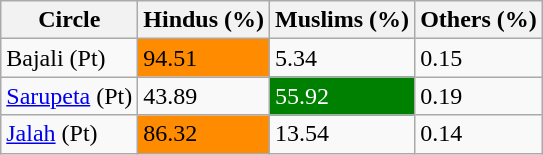<table class="wikitable">
<tr>
<th>Circle</th>
<th>Hindus (%)</th>
<th>Muslims (%)</th>
<th>Others (%)</th>
</tr>
<tr>
<td>Bajali (Pt)</td>
<td style="background:darkorange">94.51</td>
<td>5.34</td>
<td>0.15</td>
</tr>
<tr>
<td><a href='#'>Sarupeta</a> (Pt)</td>
<td>43.89</td>
<td style="background:green;color:white">55.92</td>
<td>0.19</td>
</tr>
<tr>
<td><a href='#'>Jalah</a> (Pt)</td>
<td style="background:darkorange">86.32</td>
<td>13.54</td>
<td>0.14</td>
</tr>
</table>
